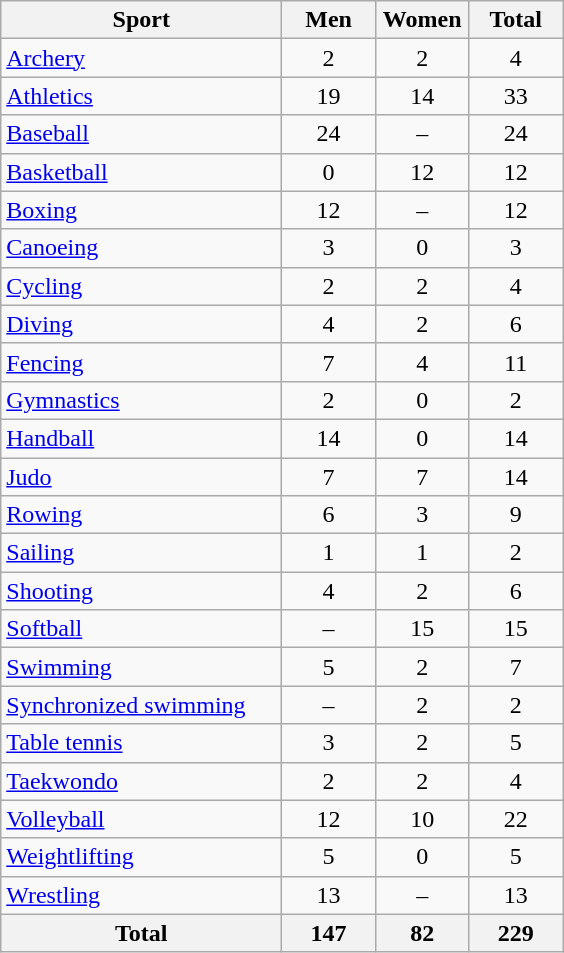<table class="wikitable sortable" style="text-align:center;">
<tr>
<th width=180>Sport</th>
<th width=55>Men</th>
<th width=55>Women</th>
<th width=55>Total</th>
</tr>
<tr>
<td align=left><a href='#'>Archery</a></td>
<td>2</td>
<td>2</td>
<td>4</td>
</tr>
<tr>
<td align=left><a href='#'>Athletics</a></td>
<td>19</td>
<td>14</td>
<td>33</td>
</tr>
<tr>
<td align=left><a href='#'>Baseball</a></td>
<td>24</td>
<td>–</td>
<td>24</td>
</tr>
<tr>
<td align=left><a href='#'>Basketball</a></td>
<td>0</td>
<td>12</td>
<td>12</td>
</tr>
<tr>
<td align=left><a href='#'>Boxing</a></td>
<td>12</td>
<td>–</td>
<td>12</td>
</tr>
<tr>
<td align=left><a href='#'>Canoeing</a></td>
<td>3</td>
<td>0</td>
<td>3</td>
</tr>
<tr>
<td align=left><a href='#'>Cycling</a></td>
<td>2</td>
<td>2</td>
<td>4</td>
</tr>
<tr>
<td align=left><a href='#'>Diving</a></td>
<td>4</td>
<td>2</td>
<td>6</td>
</tr>
<tr>
<td align=left><a href='#'>Fencing</a></td>
<td>7</td>
<td>4</td>
<td>11</td>
</tr>
<tr>
<td align=left><a href='#'>Gymnastics</a></td>
<td>2</td>
<td>0</td>
<td>2</td>
</tr>
<tr>
<td align=left><a href='#'>Handball</a></td>
<td>14</td>
<td>0</td>
<td>14</td>
</tr>
<tr>
<td align=left><a href='#'>Judo</a></td>
<td>7</td>
<td>7</td>
<td>14</td>
</tr>
<tr>
<td align=left><a href='#'>Rowing</a></td>
<td>6</td>
<td>3</td>
<td>9</td>
</tr>
<tr>
<td align=left><a href='#'>Sailing</a></td>
<td>1</td>
<td>1</td>
<td>2</td>
</tr>
<tr>
<td align=left><a href='#'>Shooting</a></td>
<td>4</td>
<td>2</td>
<td>6</td>
</tr>
<tr>
<td align=left><a href='#'>Softball</a></td>
<td>–</td>
<td>15</td>
<td>15</td>
</tr>
<tr>
<td align=left><a href='#'>Swimming</a></td>
<td>5</td>
<td>2</td>
<td>7</td>
</tr>
<tr>
<td align=left><a href='#'>Synchronized swimming</a></td>
<td>–</td>
<td>2</td>
<td>2</td>
</tr>
<tr>
<td align=left><a href='#'>Table tennis</a></td>
<td>3</td>
<td>2</td>
<td>5</td>
</tr>
<tr>
<td align=left><a href='#'>Taekwondo</a></td>
<td>2</td>
<td>2</td>
<td>4</td>
</tr>
<tr>
<td align=left><a href='#'>Volleyball</a></td>
<td>12</td>
<td>10</td>
<td>22</td>
</tr>
<tr>
<td align=left><a href='#'>Weightlifting</a></td>
<td>5</td>
<td>0</td>
<td>5</td>
</tr>
<tr>
<td align=left><a href='#'>Wrestling</a></td>
<td>13</td>
<td>–</td>
<td>13</td>
</tr>
<tr>
<th>Total</th>
<th>147</th>
<th>82</th>
<th>229</th>
</tr>
</table>
